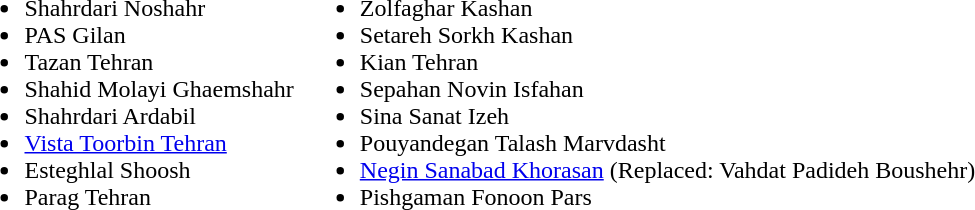<table>
<tr style="vertical-align: top;">
<td><br><ul><li>Shahrdari Noshahr</li><li>PAS Gilan</li><li>Tazan Tehran</li><li>Shahid Molayi Ghaemshahr</li><li>Shahrdari Ardabil</li><li><a href='#'>Vista Toorbin Tehran</a></li><li>Esteghlal Shoosh</li><li>Parag Tehran</li></ul></td>
<td><br><ul><li>Zolfaghar Kashan</li><li>Setareh Sorkh Kashan</li><li>Kian Tehran</li><li>Sepahan Novin Isfahan</li><li>Sina Sanat Izeh</li><li>Pouyandegan Talash Marvdasht</li><li><a href='#'>Negin Sanabad Khorasan</a> (Replaced: Vahdat Padideh Boushehr)</li><li>Pishgaman Fonoon Pars</li></ul></td>
</tr>
</table>
